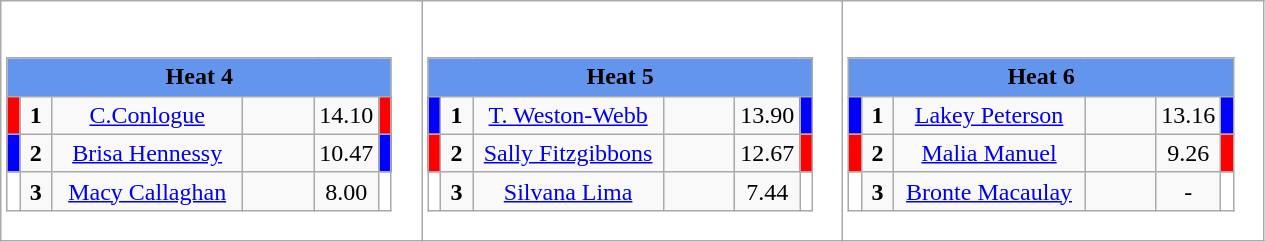<table class="wikitable" style="background:#fff;">
<tr>
<td><div><br><table class="wikitable">
<tr>
<td colspan="6"  style="text-align:center; background:#6495ed;"><strong>Heat 4</strong></td>
</tr>
<tr>
<td style="width:01px; background: #f00;"></td>
<td style="width:14px; text-align:center;"><strong>1</strong></td>
<td style="width:120px; text-align:center;"><a href='#'>C.Conlogue</a></td>
<td style="width:40px; text-align:center;"></td>
<td style="width:20px; text-align:center;">14.10</td>
<td style="width:01px; background: #f00;"></td>
</tr>
<tr>
<td style="width:01px; background: #00f;"></td>
<td style="width:14px; text-align:center;"><strong>2</strong></td>
<td style="width:120px; text-align:center;"><a href='#'>Brisa Hennessy</a></td>
<td style="width:40px; text-align:center;"></td>
<td style="width:20px; text-align:center;">10.47</td>
<td style="width:01px; background: #00f;"></td>
</tr>
<tr>
<td style="width:01px; background: #fff;"></td>
<td style="width:14px; text-align:center;"><strong>3</strong></td>
<td style="width:120px; text-align:center;"><a href='#'>Macy Callaghan</a></td>
<td style="width:40px; text-align:center;"></td>
<td style="width:20px; text-align:center;">8.00</td>
<td style="width:01px; background: #fff;"></td>
</tr>
</table>
</div></td>
<td><div><br><table class="wikitable">
<tr>
<td colspan="6"  style="text-align:center; background:#6495ed;"><strong>Heat 5</strong></td>
</tr>
<tr>
<td style="width:01px; background: #00f;"></td>
<td style="width:14px; text-align:center;"><strong>1</strong></td>
<td style="width:120px; text-align:center;"><a href='#'>T. Weston-Webb</a></td>
<td style="width:40px; text-align:center;"></td>
<td style="width:20px; text-align:center;">13.90</td>
<td style="width:01px; background: #00f;"></td>
</tr>
<tr>
<td style="width:01px; background: #f00;"></td>
<td style="width:14px; text-align:center;"><strong>2</strong></td>
<td style="width:120px; text-align:center;"><a href='#'>Sally Fitzgibbons</a></td>
<td style="width:40px; text-align:center;"></td>
<td style="width:20px; text-align:center;">12.67</td>
<td style="width:01px; background: #f00;"></td>
</tr>
<tr>
<td style="width:01px; background: #fff;"></td>
<td style="width:14px; text-align:center;"><strong>3</strong></td>
<td style="width:120px; text-align:center;"><a href='#'>Silvana Lima</a></td>
<td style="width:40px; text-align:center;"></td>
<td style="width:20px; text-align:center;">7.44</td>
<td style="width:01px; background: #fff;"></td>
</tr>
</table>
</div></td>
<td><div><br><table class="wikitable">
<tr>
<td colspan="6"  style="text-align:center; background:#6495ed;"><strong>Heat 6</strong></td>
</tr>
<tr>
<td style="width:01px; background: #00f;"></td>
<td style="width:14px; text-align:center;"><strong>1</strong></td>
<td style="width:120px; text-align:center;"><a href='#'>Lakey Peterson</a></td>
<td style="width:40px; text-align:center;"></td>
<td style="width:20px; text-align:center;">13.16</td>
<td style="width:01px; background: #00f;"></td>
</tr>
<tr>
<td style="width:01px; background: #f00;"></td>
<td style="width:14px; text-align:center;"><strong>2</strong></td>
<td style="width:120px; text-align:center;"><a href='#'>Malia Manuel</a></td>
<td style="width:40px; text-align:center;"></td>
<td style="width:20px; text-align:center;">9.26</td>
<td style="width:01px; background: #f00;"></td>
</tr>
<tr>
<td style="width:01px; background: #fff;"></td>
<td style="width:14px; text-align:center;"><strong>3</strong></td>
<td style="width:120px; text-align:center;"><a href='#'>Bronte Macaulay</a></td>
<td style="width:40px; text-align:center;"></td>
<td style="width:20px; text-align:center;">-</td>
<td style="width:01px; background: #fff;"></td>
</tr>
</table>
</div></td>
</tr>
</table>
